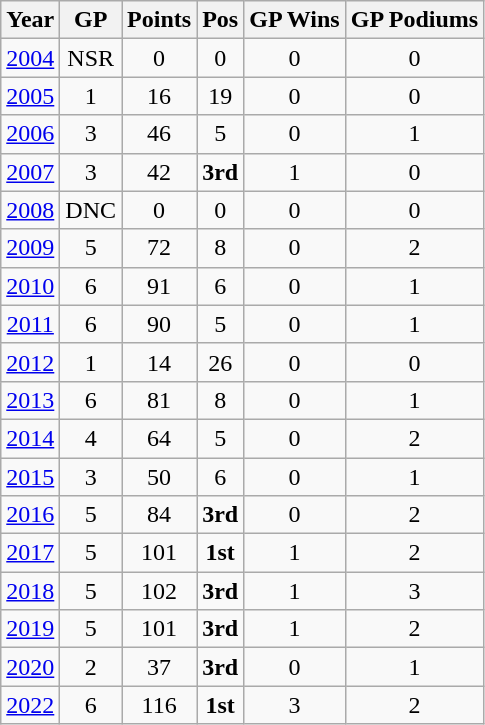<table class="wikitable" style="text-align:center;">
<tr>
<th>Year</th>
<th>GP</th>
<th>Points</th>
<th>Pos</th>
<th>GP Wins</th>
<th>GP Podiums</th>
</tr>
<tr>
<td><a href='#'>2004</a></td>
<td>NSR</td>
<td>0</td>
<td>0</td>
<td>0</td>
<td>0</td>
</tr>
<tr>
<td><a href='#'>2005</a></td>
<td>1</td>
<td>16</td>
<td>19</td>
<td>0</td>
<td>0</td>
</tr>
<tr>
<td><a href='#'>2006</a></td>
<td>3</td>
<td>46</td>
<td>5</td>
<td>0</td>
<td>1</td>
</tr>
<tr>
<td><a href='#'>2007</a></td>
<td>3</td>
<td>42</td>
<td><strong>3rd</strong></td>
<td>1</td>
<td>0</td>
</tr>
<tr>
<td><a href='#'>2008</a></td>
<td>DNC</td>
<td>0</td>
<td>0</td>
<td>0</td>
<td>0</td>
</tr>
<tr>
<td><a href='#'>2009</a></td>
<td>5</td>
<td>72</td>
<td>8</td>
<td>0</td>
<td>2</td>
</tr>
<tr>
<td><a href='#'>2010</a></td>
<td>6</td>
<td>91</td>
<td>6</td>
<td>0</td>
<td>1</td>
</tr>
<tr>
<td><a href='#'>2011</a></td>
<td>6</td>
<td>90</td>
<td>5</td>
<td>0</td>
<td>1</td>
</tr>
<tr>
<td><a href='#'>2012</a></td>
<td>1</td>
<td>14</td>
<td>26</td>
<td>0</td>
<td>0</td>
</tr>
<tr>
<td><a href='#'>2013</a></td>
<td>6</td>
<td>81</td>
<td>8</td>
<td>0</td>
<td>1</td>
</tr>
<tr>
<td><a href='#'>2014</a></td>
<td>4</td>
<td>64</td>
<td>5</td>
<td>0</td>
<td>2</td>
</tr>
<tr>
<td><a href='#'>2015</a></td>
<td>3</td>
<td>50</td>
<td>6</td>
<td>0</td>
<td>1</td>
</tr>
<tr>
<td><a href='#'>2016</a></td>
<td>5</td>
<td>84</td>
<td><strong>3rd</strong></td>
<td>0</td>
<td>2</td>
</tr>
<tr>
<td><a href='#'>2017</a></td>
<td>5</td>
<td>101</td>
<td><strong>1st</strong></td>
<td>1</td>
<td>2</td>
</tr>
<tr>
<td><a href='#'>2018</a></td>
<td>5</td>
<td>102</td>
<td><strong>3rd</strong></td>
<td>1</td>
<td>3</td>
</tr>
<tr>
<td><a href='#'>2019</a></td>
<td>5</td>
<td>101</td>
<td><strong>3rd</strong></td>
<td>1</td>
<td>2</td>
</tr>
<tr>
<td><a href='#'>2020</a></td>
<td>2</td>
<td>37</td>
<td><strong>3rd</strong></td>
<td>0</td>
<td>1</td>
</tr>
<tr>
<td><a href='#'>2022</a></td>
<td>6</td>
<td>116</td>
<td><strong>1st</strong></td>
<td>3</td>
<td>2</td>
</tr>
</table>
